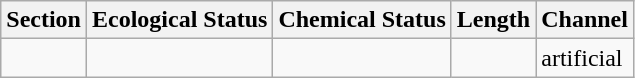<table class="wikitable">
<tr>
<th>Section</th>
<th>Ecological Status</th>
<th>Chemical Status</th>
<th>Length</th>
<th>Channel</th>
</tr>
<tr>
<td></td>
<td></td>
<td></td>
<td></td>
<td>artificial</td>
</tr>
</table>
